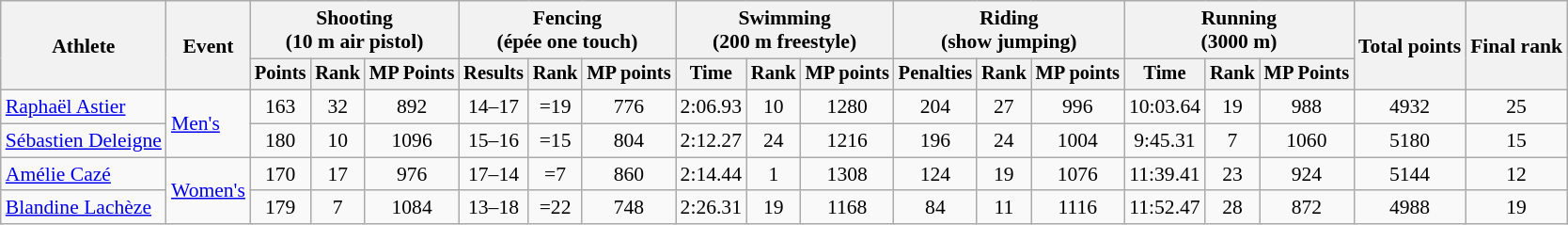<table class="wikitable" style="font-size:90%">
<tr>
<th rowspan="2">Athlete</th>
<th rowspan="2">Event</th>
<th colspan=3>Shooting<br><span>(10 m air pistol)</span></th>
<th colspan=3>Fencing<br><span>(épée one touch)</span></th>
<th colspan=3>Swimming<br><span>(200 m freestyle)</span></th>
<th colspan=3>Riding<br><span>(show jumping)</span></th>
<th colspan=3>Running<br><span>(3000 m)</span></th>
<th rowspan=2>Total points</th>
<th rowspan=2>Final rank</th>
</tr>
<tr style="font-size:95%">
<th>Points</th>
<th>Rank</th>
<th>MP Points</th>
<th>Results</th>
<th>Rank</th>
<th>MP points</th>
<th>Time</th>
<th>Rank</th>
<th>MP points</th>
<th>Penalties</th>
<th>Rank</th>
<th>MP points</th>
<th>Time</th>
<th>Rank</th>
<th>MP Points</th>
</tr>
<tr align=center>
<td align=left><a href='#'>Raphaël Astier</a></td>
<td align=left rowspan=2><a href='#'>Men's</a></td>
<td>163</td>
<td>32</td>
<td>892</td>
<td>14–17</td>
<td>=19</td>
<td>776</td>
<td>2:06.93</td>
<td>10</td>
<td>1280</td>
<td>204</td>
<td>27</td>
<td>996</td>
<td>10:03.64</td>
<td>19</td>
<td>988</td>
<td>4932</td>
<td>25</td>
</tr>
<tr align=center>
<td align=left><a href='#'>Sébastien Deleigne</a></td>
<td>180</td>
<td>10</td>
<td>1096</td>
<td>15–16</td>
<td>=15</td>
<td>804</td>
<td>2:12.27</td>
<td>24</td>
<td>1216</td>
<td>196</td>
<td>24</td>
<td>1004</td>
<td>9:45.31</td>
<td>7</td>
<td>1060</td>
<td>5180</td>
<td>15</td>
</tr>
<tr align=center>
<td align=left><a href='#'>Amélie Cazé</a></td>
<td align=left rowspan=2><a href='#'>Women's</a></td>
<td>170</td>
<td>17</td>
<td>976</td>
<td>17–14</td>
<td>=7</td>
<td>860</td>
<td>2:14.44</td>
<td>1</td>
<td>1308</td>
<td>124</td>
<td>19</td>
<td>1076</td>
<td>11:39.41</td>
<td>23</td>
<td>924</td>
<td>5144</td>
<td>12</td>
</tr>
<tr align=center>
<td align=left><a href='#'>Blandine Lachèze</a></td>
<td>179</td>
<td>7</td>
<td>1084</td>
<td>13–18</td>
<td>=22</td>
<td>748</td>
<td>2:26.31</td>
<td>19</td>
<td>1168</td>
<td>84</td>
<td>11</td>
<td>1116</td>
<td>11:52.47</td>
<td>28</td>
<td>872</td>
<td>4988</td>
<td>19</td>
</tr>
</table>
